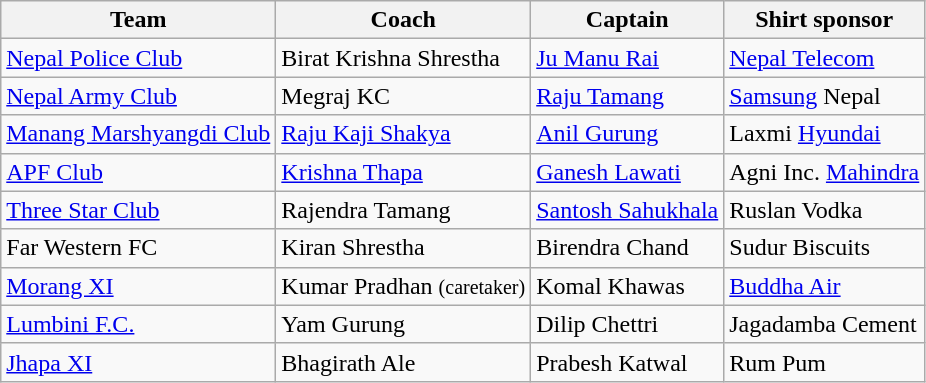<table class="wikitable sortable" style="text-align: left;">
<tr>
<th>Team</th>
<th>Coach</th>
<th>Captain</th>
<th>Shirt sponsor</th>
</tr>
<tr>
<td><a href='#'>Nepal Police Club</a></td>
<td>Birat Krishna Shrestha</td>
<td><a href='#'>Ju Manu Rai</a></td>
<td><a href='#'>Nepal Telecom</a></td>
</tr>
<tr>
<td><a href='#'>Nepal Army Club</a></td>
<td> Megraj KC</td>
<td> <a href='#'>Raju Tamang</a></td>
<td><a href='#'>Samsung</a> Nepal</td>
</tr>
<tr>
<td><a href='#'>Manang Marshyangdi Club</a></td>
<td> <a href='#'>Raju Kaji Shakya</a></td>
<td> <a href='#'>Anil Gurung</a></td>
<td>Laxmi <a href='#'>Hyundai</a></td>
</tr>
<tr>
<td><a href='#'>APF Club</a></td>
<td><a href='#'>Krishna Thapa</a></td>
<td> <a href='#'>Ganesh Lawati</a></td>
<td>Agni Inc. <a href='#'>Mahindra</a></td>
</tr>
<tr>
<td><a href='#'>Three Star Club</a></td>
<td> Rajendra Tamang</td>
<td> <a href='#'>Santosh Sahukhala</a></td>
<td>Ruslan Vodka</td>
</tr>
<tr>
<td>Far Western FC</td>
<td> Kiran Shrestha</td>
<td> Birendra Chand</td>
<td>Sudur Biscuits</td>
</tr>
<tr>
<td><a href='#'>Morang XI</a></td>
<td> Kumar Pradhan <small>(caretaker)</small></td>
<td> Komal Khawas</td>
<td><a href='#'>Buddha Air</a></td>
</tr>
<tr>
<td><a href='#'>Lumbini F.C.</a></td>
<td> Yam Gurung</td>
<td> Dilip Chettri</td>
<td>Jagadamba Cement</td>
</tr>
<tr>
<td><a href='#'>Jhapa XI</a></td>
<td> Bhagirath Ale</td>
<td> Prabesh Katwal</td>
<td>Rum Pum</td>
</tr>
</table>
